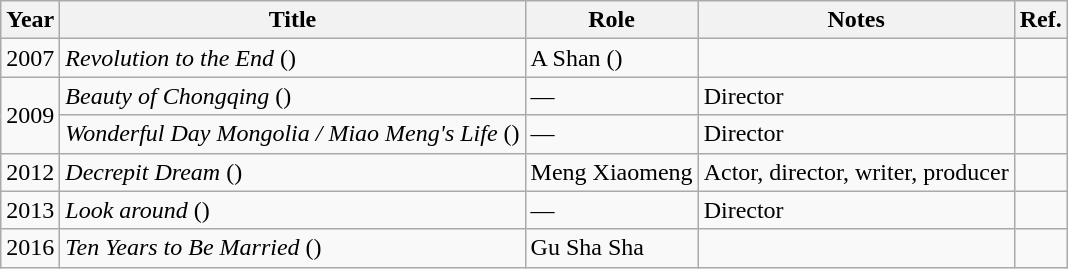<table class="wikitable sortable">
<tr>
<th>Year</th>
<th>Title</th>
<th>Role</th>
<th>Notes</th>
<th>Ref.</th>
</tr>
<tr>
<td>2007</td>
<td><em>Revolution to the End</em> ()</td>
<td>A Shan ()</td>
<td></td>
<td></td>
</tr>
<tr>
<td rowspan="2 ">2009</td>
<td><em>Beauty of Chongqing</em> ()</td>
<td>—</td>
<td>Director</td>
<td></td>
</tr>
<tr>
<td><em>Wonderful Day Mongolia / Miao Meng's Life</em> ()</td>
<td>—</td>
<td>Director</td>
<td></td>
</tr>
<tr>
<td>2012</td>
<td><em>Decrepit Dream</em> ()</td>
<td>Meng Xiaomeng</td>
<td>Actor, director, writer, producer</td>
<td></td>
</tr>
<tr>
<td>2013</td>
<td><em>Look around</em> ()</td>
<td>—</td>
<td>Director</td>
<td></td>
</tr>
<tr>
<td>2016</td>
<td><em>Ten Years to Be Married</em> ()</td>
<td>Gu Sha Sha</td>
<td></td>
<td></td>
</tr>
</table>
